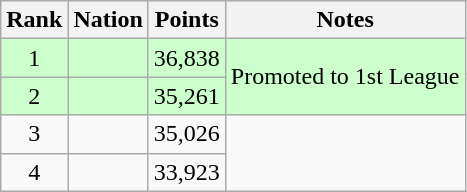<table class="wikitable" style="text-align: center">
<tr>
<th>Rank</th>
<th>Nation</th>
<th>Points</th>
<th>Notes</th>
</tr>
<tr bgcolor=ccffcc>
<td>1</td>
<td align="left"></td>
<td>36,838</td>
<td rowspan=2>Promoted to 1st League</td>
</tr>
<tr bgcolor=ccffcc>
<td>2</td>
<td align="left"></td>
<td>35,261</td>
</tr>
<tr>
<td>3</td>
<td align="left"></td>
<td>35,026</td>
</tr>
<tr>
<td>4</td>
<td align="left"></td>
<td>33,923</td>
</tr>
</table>
